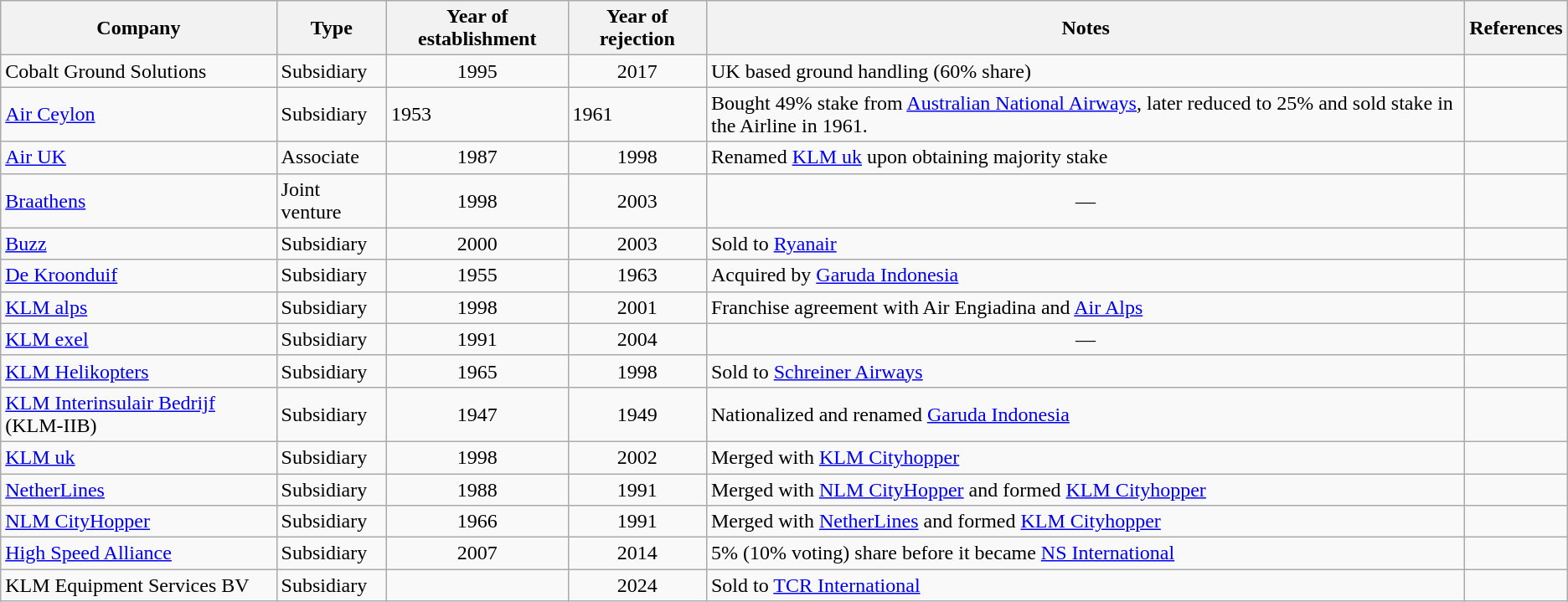<table class="wikitable sortable">
<tr>
<th>Company</th>
<th>Type</th>
<th>Year of establishment</th>
<th>Year of rejection</th>
<th>Notes</th>
<th>References</th>
</tr>
<tr>
<td>Cobalt Ground Solutions</td>
<td>Subsidiary</td>
<td align=center>1995</td>
<td align=center>2017</td>
<td>UK based ground handling (60% share)</td>
<td align=center></td>
</tr>
<tr>
<td><a href='#'>Air Ceylon</a></td>
<td>Subsidiary</td>
<td>1953</td>
<td>1961</td>
<td>Bought 49% stake from <a href='#'>Australian National Airways</a>, later reduced to 25% and sold stake in the Airline in 1961.</td>
<td></td>
</tr>
<tr>
<td><a href='#'>Air UK</a></td>
<td>Associate</td>
<td align=center>1987</td>
<td align=center>1998</td>
<td>Renamed <a href='#'>KLM uk</a> upon obtaining majority stake</td>
<td align=center></td>
</tr>
<tr>
<td><a href='#'>Braathens</a></td>
<td>Joint venture</td>
<td align=center>1998</td>
<td align=center>2003</td>
<td align=center>—</td>
<td align=center></td>
</tr>
<tr>
<td><a href='#'>Buzz</a></td>
<td>Subsidiary</td>
<td align=center>2000</td>
<td align=center>2003</td>
<td>Sold to <a href='#'>Ryanair</a></td>
<td align=center></td>
</tr>
<tr>
<td><a href='#'>De Kroonduif</a></td>
<td>Subsidiary</td>
<td align=center>1955</td>
<td align=center>1963</td>
<td>Acquired by <a href='#'>Garuda Indonesia</a></td>
<td align=center></td>
</tr>
<tr>
<td><a href='#'>KLM alps</a></td>
<td>Subsidiary</td>
<td align=center>1998</td>
<td align=center>2001</td>
<td>Franchise agreement with Air Engiadina and <a href='#'>Air Alps</a></td>
<td align=center></td>
</tr>
<tr>
<td><a href='#'>KLM exel</a></td>
<td>Subsidiary</td>
<td align=center>1991</td>
<td align=center>2004</td>
<td align=center>—</td>
<td align=center></td>
</tr>
<tr>
<td><a href='#'>KLM Helikopters</a></td>
<td>Subsidiary</td>
<td align=center>1965</td>
<td align=center>1998</td>
<td>Sold to <a href='#'>Schreiner Airways</a></td>
<td align=center></td>
</tr>
<tr>
<td><a href='#'>KLM Interinsulair Bedrijf</a> (KLM-IIB)</td>
<td>Subsidiary</td>
<td align=center>1947</td>
<td align=center>1949</td>
<td>Nationalized and renamed <a href='#'>Garuda Indonesia</a></td>
<td align=center></td>
</tr>
<tr>
<td><a href='#'>KLM uk</a></td>
<td>Subsidiary</td>
<td align=center>1998</td>
<td align=center>2002</td>
<td>Merged with <a href='#'>KLM Cityhopper</a></td>
<td align=center></td>
</tr>
<tr>
<td><a href='#'>NetherLines</a></td>
<td>Subsidiary</td>
<td align=center>1988</td>
<td align=center>1991</td>
<td>Merged with <a href='#'>NLM CityHopper</a> and formed <a href='#'>KLM Cityhopper</a></td>
<td align=center></td>
</tr>
<tr>
<td><a href='#'>NLM CityHopper</a></td>
<td>Subsidiary</td>
<td align=center>1966</td>
<td align=center>1991</td>
<td>Merged with <a href='#'>NetherLines</a> and formed <a href='#'>KLM Cityhopper</a></td>
<td align=center></td>
</tr>
<tr>
<td><a href='#'>High Speed Alliance</a></td>
<td>Subsidiary</td>
<td align=center>2007</td>
<td align=center>2014</td>
<td>5% (10% voting) share before it became <a href='#'>NS International</a></td>
<td align=center></td>
</tr>
<tr>
<td>KLM Equipment Services BV</td>
<td>Subsidiary</td>
<td></td>
<td align=center>2024</td>
<td>Sold to <a href='#'>TCR International</a></td>
<td align=center></td>
</tr>
</table>
